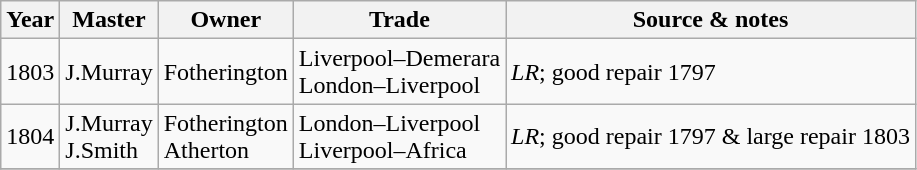<table class=" wikitable">
<tr>
<th>Year</th>
<th>Master</th>
<th>Owner</th>
<th>Trade</th>
<th>Source & notes</th>
</tr>
<tr>
<td>1803</td>
<td>J.Murray</td>
<td>Fotherington</td>
<td>Liverpool–Demerara<br>London–Liverpool</td>
<td><em>LR</em>; good repair 1797</td>
</tr>
<tr>
<td>1804</td>
<td>J.Murray<br>J.Smith</td>
<td>Fotherington<br>Atherton</td>
<td>London–Liverpool<br>Liverpool–Africa</td>
<td><em>LR</em>; good repair 1797 & large repair 1803</td>
</tr>
<tr>
</tr>
</table>
